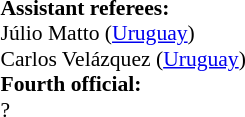<table width=50% style="font-size: 90%">
<tr>
<td><br><strong>Assistant referees:</strong>
<br>Júlio Matto (<a href='#'>Uruguay</a>)
<br>Carlos Velázquez (<a href='#'>Uruguay</a>)
<br><strong>Fourth official:</strong>
<br> ?</td>
</tr>
</table>
